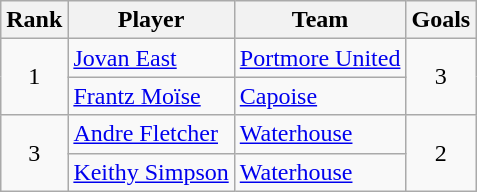<table class="wikitable">
<tr>
<th>Rank</th>
<th>Player</th>
<th>Team</th>
<th>Goals</th>
</tr>
<tr>
<td align=center rowspan=2>1</td>
<td> <a href='#'>Jovan East</a></td>
<td> <a href='#'>Portmore United</a></td>
<td align=center rowspan=2>3</td>
</tr>
<tr>
<td> <a href='#'>Frantz Moïse</a></td>
<td> <a href='#'>Capoise</a></td>
</tr>
<tr>
<td align=center rowspan=2>3</td>
<td> <a href='#'>Andre Fletcher</a></td>
<td> <a href='#'>Waterhouse</a></td>
<td align=center rowspan=2>2</td>
</tr>
<tr>
<td> <a href='#'>Keithy Simpson</a></td>
<td> <a href='#'>Waterhouse</a></td>
</tr>
</table>
